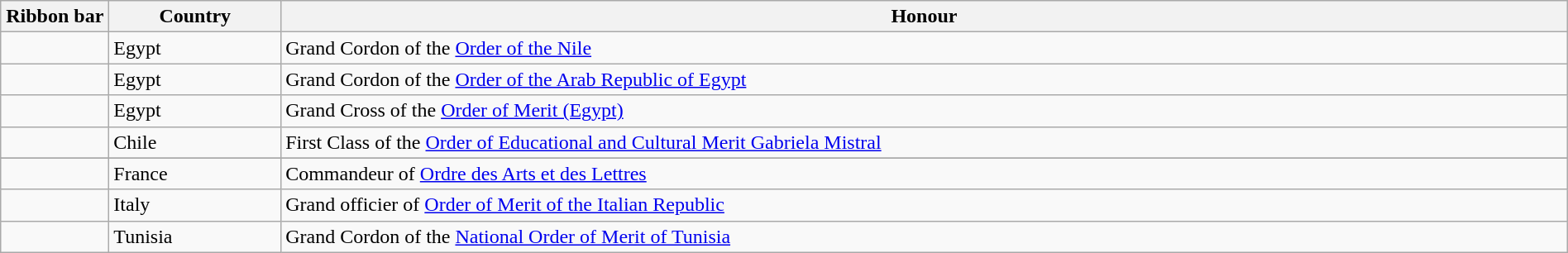<table class="wikitable" style="width:100%;">
<tr>
<th style="width:80px;">Ribbon bar</th>
<th>Country</th>
<th>Honour</th>
</tr>
<tr>
<td></td>
<td>Egypt</td>
<td>Grand Cordon of the <a href='#'>Order of the Nile</a></td>
</tr>
<tr>
<td></td>
<td>Egypt</td>
<td>Grand Cordon of the <a href='#'>Order of the Arab Republic of Egypt</a></td>
</tr>
<tr>
<td></td>
<td>Egypt</td>
<td>Grand Cross of the <a href='#'>Order of Merit (Egypt)</a></td>
</tr>
<tr>
<td></td>
<td>Chile</td>
<td>First Class of the <a href='#'>Order of Educational and Cultural Merit Gabriela Mistral</a></td>
</tr>
<tr>
</tr>
<tr>
<td></td>
<td>France</td>
<td>Commandeur of <a href='#'>Ordre des Arts et des Lettres</a></td>
</tr>
<tr>
<td></td>
<td>Italy</td>
<td>Grand officier of <a href='#'>Order of Merit of the Italian Republic</a></td>
</tr>
<tr>
<td></td>
<td>Tunisia</td>
<td>Grand Cordon of the <a href='#'>National Order of Merit of Tunisia</a></td>
</tr>
</table>
